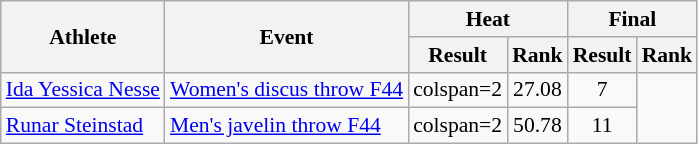<table class=wikitable style="font-size:90%;">
<tr>
<th rowspan="2">Athlete</th>
<th rowspan="2">Event</th>
<th colspan="2">Heat</th>
<th colspan="2">Final</th>
</tr>
<tr>
<th>Result</th>
<th>Rank</th>
<th>Result</th>
<th>Rank</th>
</tr>
<tr>
<td><a href='#'>Ida Yessica Nesse</a></td>
<td><a href='#'>Women's discus throw F44</a></td>
<td>colspan=2 </td>
<td align=center>27.08</td>
<td align=center>7</td>
</tr>
<tr>
<td><a href='#'>Runar Steinstad</a></td>
<td><a href='#'>Men's javelin throw F44</a></td>
<td>colspan=2 </td>
<td align=center>50.78</td>
<td align=center>11</td>
</tr>
</table>
